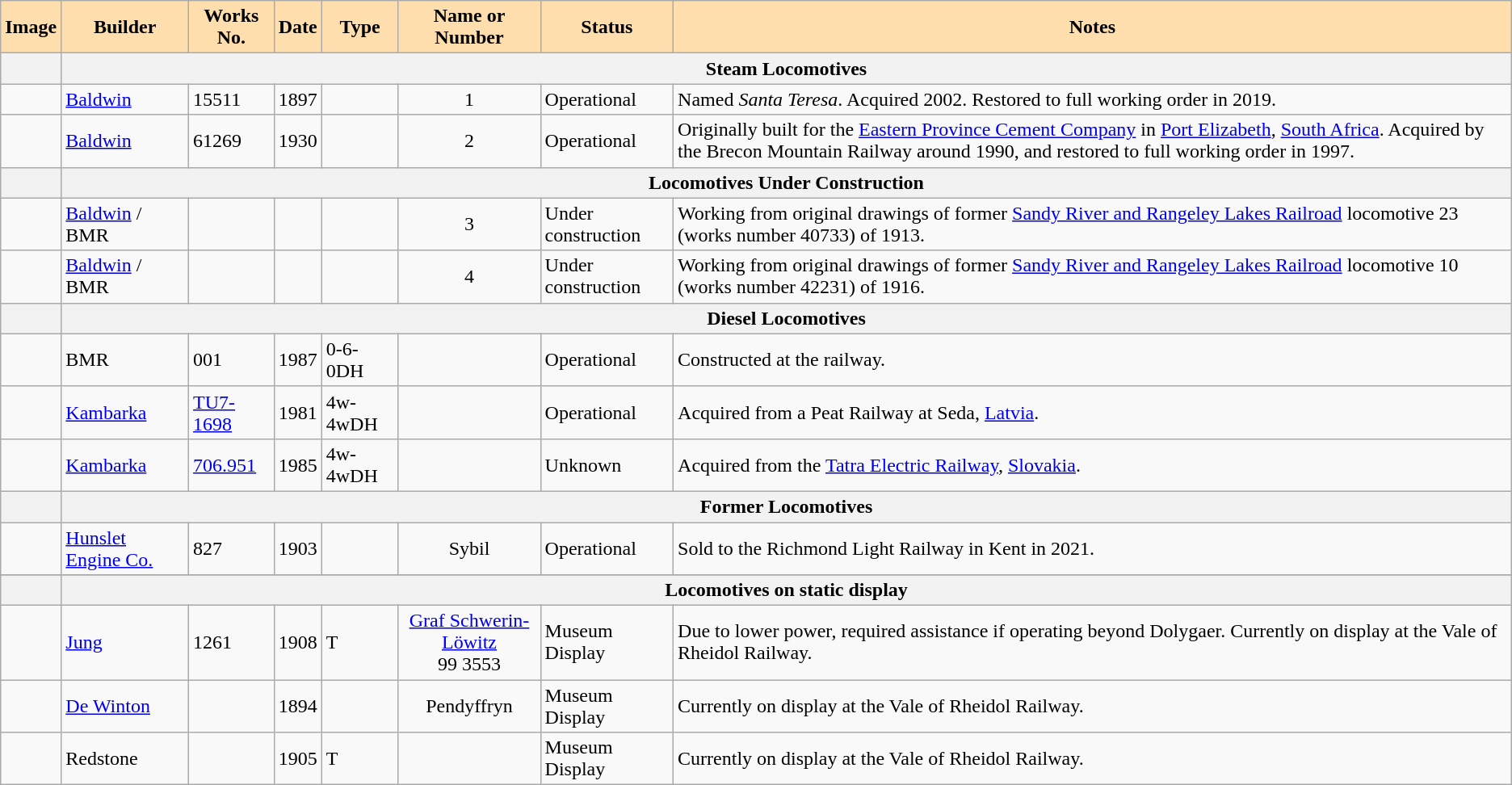<table class="wikitable">
<tr>
<th style="background:#ffdead;">Image</th>
<th style="background:#ffdead;">Builder</th>
<th style="background:#ffdead;">Works No.</th>
<th style="background:#ffdead;">Date</th>
<th style="background:#ffdead;">Type</th>
<th style="background:#ffdead;">Name or Number</th>
<th style="background:#ffdead;">Status</th>
<th style="background:#ffdead;">Notes</th>
</tr>
<tr>
<th></th>
<th colspan="7">Steam Locomotives</th>
</tr>
<tr>
<td></td>
<td><a href='#'>Baldwin</a></td>
<td>15511</td>
<td>1897</td>
<td></td>
<td align="center">1</td>
<td>Operational</td>
<td>Named <em>Santa Teresa</em>. Acquired 2002. Restored to full working order in 2019.</td>
</tr>
<tr>
<td></td>
<td><a href='#'>Baldwin</a></td>
<td>61269</td>
<td>1930</td>
<td></td>
<td align="center">2</td>
<td>Operational</td>
<td>Originally built for the <a href='#'>Eastern Province Cement Company</a> in <a href='#'>Port Elizabeth</a>, <a href='#'>South Africa</a>. Acquired by the Brecon Mountain Railway around 1990, and restored to full working order in 1997.</td>
</tr>
<tr>
<th></th>
<th colspan="7">Locomotives Under Construction</th>
</tr>
<tr>
<td></td>
<td><a href='#'>Baldwin</a> / BMR</td>
<td></td>
<td></td>
<td></td>
<td align="center">3</td>
<td>Under construction</td>
<td>Working from original drawings of former <a href='#'>Sandy River and Rangeley Lakes Railroad</a> locomotive 23 (works number 40733) of 1913.</td>
</tr>
<tr>
<td></td>
<td><a href='#'>Baldwin</a> / BMR</td>
<td></td>
<td></td>
<td></td>
<td align="center">4</td>
<td>Under construction</td>
<td>Working from original drawings of former <a href='#'>Sandy River and Rangeley Lakes Railroad</a> locomotive 10 (works number 42231) of 1916.</td>
</tr>
<tr>
<th></th>
<th colspan="7">Diesel Locomotives</th>
</tr>
<tr>
<td></td>
<td>BMR</td>
<td>001</td>
<td>1987</td>
<td>0-6-0DH</td>
<td align="center"></td>
<td>Operational</td>
<td>Constructed at the railway.</td>
</tr>
<tr>
<td></td>
<td><a href='#'>Kambarka</a></td>
<td><a href='#'>TU7-1698</a></td>
<td>1981</td>
<td>4w-4wDH</td>
<td align="center"></td>
<td>Operational</td>
<td>Acquired from a Peat Railway at Seda, <a href='#'>Latvia</a>.</td>
</tr>
<tr>
<td></td>
<td><a href='#'>Kambarka</a></td>
<td><a href='#'>706.951</a></td>
<td>1985</td>
<td>4w-4wDH</td>
<td align="center"></td>
<td>Unknown</td>
<td>Acquired from the <a href='#'>Tatra Electric Railway</a>, <a href='#'>Slovakia</a>.</td>
</tr>
<tr>
<th></th>
<th colspan="7">Former Locomotives</th>
</tr>
<tr>
<td></td>
<td><a href='#'>Hunslet Engine Co.</a></td>
<td>827</td>
<td>1903</td>
<td></td>
<td align="center">Sybil</td>
<td>Operational</td>
<td>Sold to the Richmond Light Railway in Kent in 2021.</td>
</tr>
<tr>
</tr>
<tr>
<th></th>
<th colspan="7">Locomotives on static display</th>
</tr>
<tr>
<td></td>
<td><a href='#'>Jung</a></td>
<td>1261</td>
<td>1908</td>
<td>T</td>
<td align="center"><a href='#'>Graf Schwerin-Löwitz</a><br>99 3553</td>
<td>Museum Display</td>
<td>Due to lower power, required assistance if operating beyond Dolygaer. Currently on display at the Vale of Rheidol Railway.</td>
</tr>
<tr>
<td></td>
<td><a href='#'>De Winton</a></td>
<td></td>
<td>1894</td>
<td></td>
<td align="center">Pendyffryn</td>
<td>Museum Display</td>
<td>Currently on display at the Vale of Rheidol Railway.</td>
</tr>
<tr>
<td></td>
<td>Redstone</td>
<td></td>
<td>1905</td>
<td>T</td>
<td align="center"></td>
<td>Museum Display</td>
<td>Currently on display at the Vale of Rheidol Railway.</td>
</tr>
</table>
